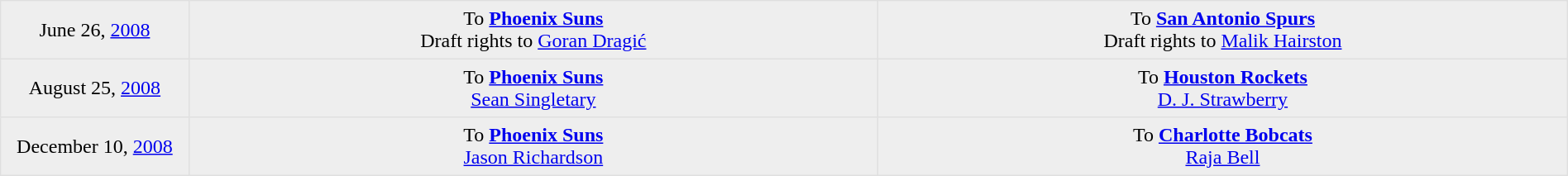<table border=1 style="border-collapse:collapse; text-align: center; width: 100%" bordercolor="#DFDFDF"  cellpadding="5">
<tr bgcolor="eeeeee">
<td style="width:12%">June 26, <a href='#'>2008</a></td>
<td style="width:44%" valign="top">To <strong><a href='#'>Phoenix Suns</a></strong><br>Draft rights to <a href='#'>Goran Dragić</a></td>
<td style="width:44%" valign="top">To <strong><a href='#'>San Antonio Spurs</a></strong><br>Draft rights to <a href='#'>Malik Hairston</a></td>
</tr>
<tr bgcolor="eeeeee">
<td style="width:12%">August 25, <a href='#'>2008</a></td>
<td style="width:44%" valign="top">To <strong><a href='#'>Phoenix Suns</a></strong><br><a href='#'>Sean Singletary</a></td>
<td style="width:44%" valign="top">To <strong><a href='#'>Houston Rockets</a></strong><br><a href='#'>D. J. Strawberry</a></td>
</tr>
<tr bgcolor="eeeeee">
<td style="width:12%">December 10, <a href='#'>2008</a></td>
<td style="width:44%" valign="top">To <strong><a href='#'>Phoenix Suns</a></strong><br><a href='#'>Jason Richardson</a></td>
<td style="width:44%" valign="top">To <strong><a href='#'>Charlotte Bobcats</a></strong><br><a href='#'>Raja Bell</a></td>
</tr>
</table>
